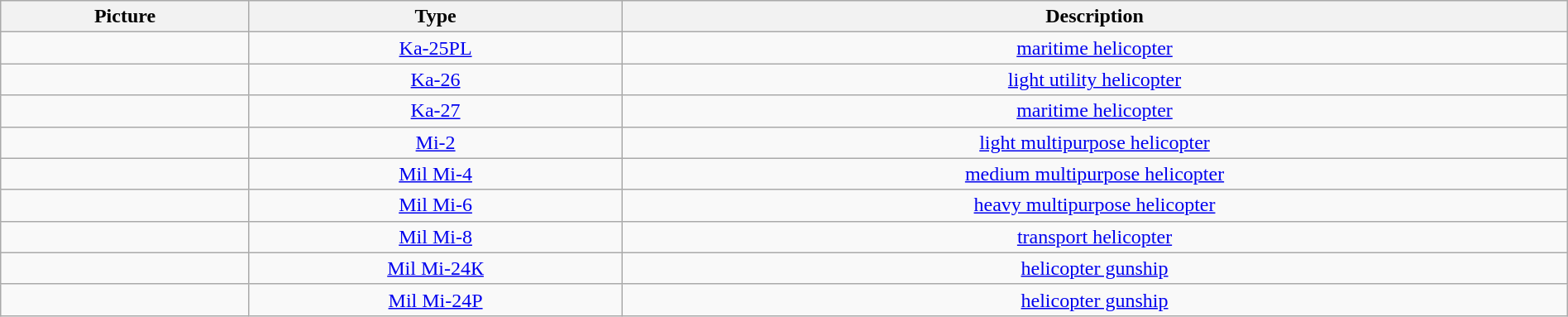<table class="wikitable" style="text-align:center; width:100%">
<tr>
<th>Picture</th>
<th>Type</th>
<th>Description</th>
</tr>
<tr>
<td></td>
<td><a href='#'>Ka-25PL</a></td>
<td><a href='#'>maritime helicopter</a></td>
</tr>
<tr>
<td></td>
<td><a href='#'>Ka-26</a></td>
<td><a href='#'>light utility helicopter</a></td>
</tr>
<tr>
<td></td>
<td><a href='#'>Ka-27</a></td>
<td><a href='#'>maritime helicopter</a></td>
</tr>
<tr>
<td></td>
<td><a href='#'>Mi-2</a></td>
<td><a href='#'>light multipurpose helicopter</a></td>
</tr>
<tr>
<td></td>
<td><a href='#'>Mil Mi-4</a></td>
<td><a href='#'>medium multipurpose helicopter</a></td>
</tr>
<tr>
<td></td>
<td><a href='#'>Mil Mi-6</a></td>
<td><a href='#'>heavy multipurpose helicopter</a></td>
</tr>
<tr>
<td></td>
<td><a href='#'>Mil Mi-8</a></td>
<td><a href='#'>transport helicopter</a></td>
</tr>
<tr>
<td></td>
<td><a href='#'>Mil Mi-24К</a></td>
<td><a href='#'>helicopter gunship</a></td>
</tr>
<tr>
<td></td>
<td><a href='#'>Mil Mi-24Р</a></td>
<td><a href='#'>helicopter gunship</a></td>
</tr>
</table>
